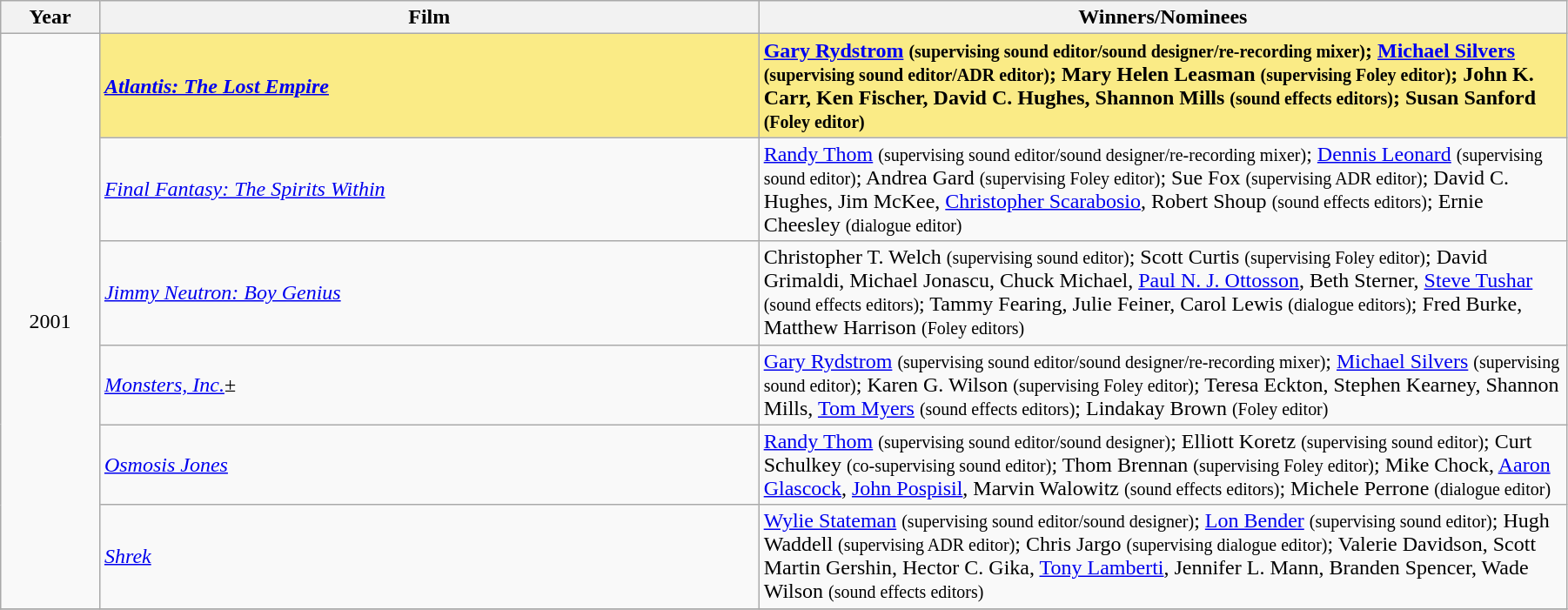<table class="wikitable" width="95%" cellpadding="5">
<tr>
<th width="6%">Year</th>
<th width="40%">Film</th>
<th width="49%">Winners/Nominees</th>
</tr>
<tr>
<td rowspan=6 style="text-align:center">2001<br></td>
<td style="background:#FAEB86;"><strong><em><a href='#'>Atlantis: The Lost Empire</a></em></strong></td>
<td style="background:#FAEB86;"><strong><a href='#'>Gary Rydstrom</a> <small>(supervising sound editor/sound designer/re-recording mixer)</small>; <a href='#'>Michael Silvers</a> <small>(supervising sound editor/ADR editor)</small>; Mary Helen Leasman <small>(supervising Foley editor)</small>; John K. Carr, Ken Fischer, David C. Hughes, Shannon Mills <small>(sound effects editors)</small>; Susan Sanford <small>(Foley editor)</small></strong></td>
</tr>
<tr>
<td><em><a href='#'>Final Fantasy: The Spirits Within</a></em></td>
<td><a href='#'>Randy Thom</a> <small>(supervising sound editor/sound designer/re-recording mixer)</small>; <a href='#'>Dennis Leonard</a> <small>(supervising sound editor)</small>; Andrea Gard <small>(supervising Foley editor)</small>; Sue Fox <small>(supervising ADR editor)</small>; David C. Hughes, Jim McKee, <a href='#'>Christopher Scarabosio</a>, Robert Shoup <small>(sound effects editors)</small>; Ernie Cheesley <small>(dialogue editor)</small></td>
</tr>
<tr>
<td><em><a href='#'>Jimmy Neutron: Boy Genius</a></em></td>
<td>Christopher T. Welch <small>(supervising sound editor)</small>; Scott Curtis <small>(supervising Foley editor)</small>; David Grimaldi, Michael Jonascu, Chuck Michael, <a href='#'>Paul N. J. Ottosson</a>, Beth Sterner, <a href='#'>Steve Tushar</a> <small>(sound effects editors)</small>; Tammy Fearing, Julie Feiner, Carol Lewis <small>(dialogue editors)</small>; Fred Burke, Matthew Harrison <small>(Foley editors)</small></td>
</tr>
<tr>
<td><em><a href='#'>Monsters, Inc.</a></em>±</td>
<td><a href='#'>Gary Rydstrom</a> <small>(supervising sound editor/sound designer/re-recording mixer)</small>; <a href='#'>Michael Silvers</a> <small>(supervising sound editor)</small>; Karen G. Wilson <small>(supervising Foley editor)</small>; Teresa Eckton, Stephen Kearney, Shannon Mills, <a href='#'>Tom Myers</a> <small>(sound effects editors)</small>; Lindakay Brown <small>(Foley editor)</small></td>
</tr>
<tr>
<td><em><a href='#'>Osmosis Jones</a></em></td>
<td><a href='#'>Randy Thom</a> <small>(supervising sound editor/sound designer)</small>; Elliott Koretz <small>(supervising sound editor)</small>; Curt Schulkey <small>(co-supervising sound editor)</small>; Thom Brennan <small>(supervising Foley editor)</small>; Mike Chock, <a href='#'>Aaron Glascock</a>, <a href='#'>John Pospisil</a>, Marvin Walowitz <small>(sound effects editors)</small>;  Michele Perrone <small>(dialogue editor)</small></td>
</tr>
<tr>
<td><em><a href='#'>Shrek</a></em></td>
<td><a href='#'>Wylie Stateman</a> <small>(supervising sound editor/sound designer)</small>; <a href='#'>Lon Bender</a> <small>(supervising sound editor)</small>; Hugh Waddell <small>(supervising ADR editor)</small>; Chris Jargo <small>(supervising dialogue editor)</small>; Valerie Davidson, Scott Martin Gershin, Hector C. Gika, <a href='#'>Tony Lamberti</a>, Jennifer L. Mann, Branden Spencer, Wade Wilson <small>(sound effects editors)</small></td>
</tr>
<tr>
</tr>
</table>
